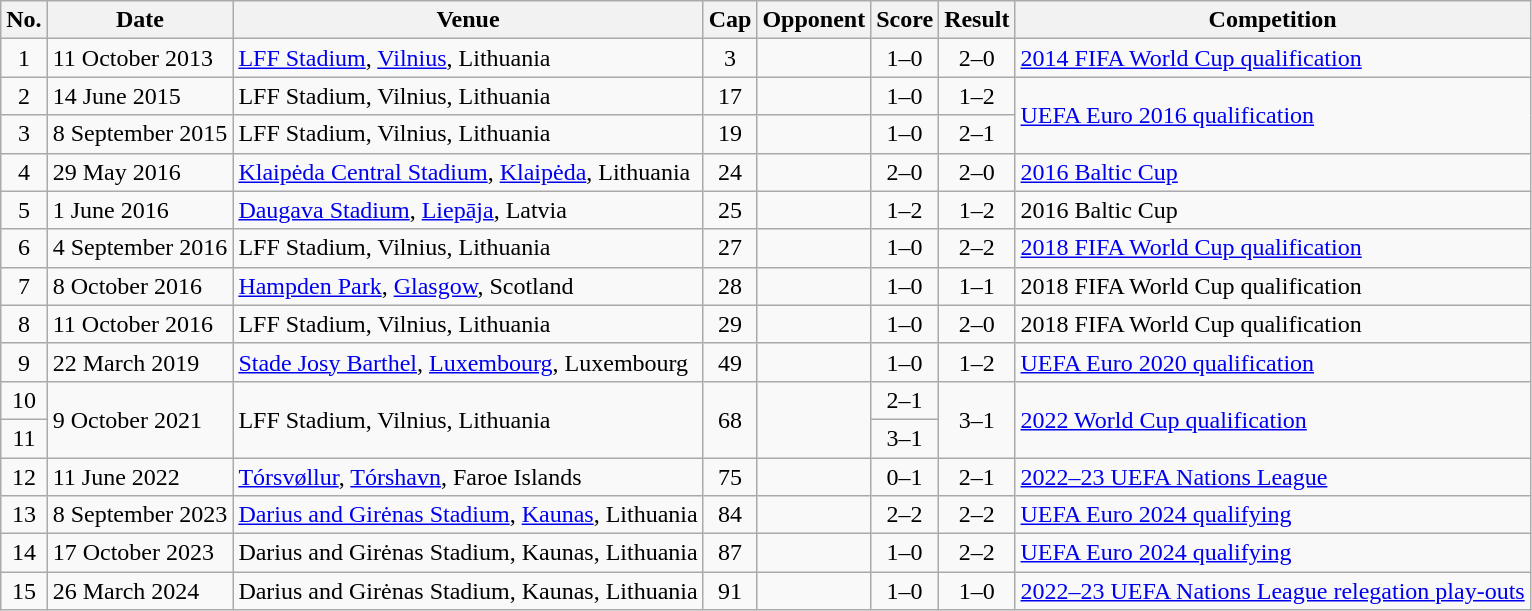<table class="wikitable sortable">
<tr>
<th scope="col">No.</th>
<th scope="col" data-sort-type="date">Date</th>
<th scope="col">Venue</th>
<th scope="col">Cap</th>
<th scope="col">Opponent</th>
<th scope="col">Score</th>
<th scope="col">Result</th>
<th scope="col">Competition</th>
</tr>
<tr>
<td align="center">1</td>
<td>11 October 2013</td>
<td><a href='#'>LFF Stadium</a>, <a href='#'>Vilnius</a>, Lithuania</td>
<td align="center">3</td>
<td></td>
<td align="center">1–0</td>
<td align="center">2–0</td>
<td><a href='#'>2014 FIFA World Cup qualification</a></td>
</tr>
<tr>
<td align="center">2</td>
<td>14 June 2015</td>
<td>LFF Stadium, Vilnius, Lithuania</td>
<td align="center">17</td>
<td></td>
<td align="center">1–0</td>
<td align="center">1–2</td>
<td rowspan="2"><a href='#'>UEFA Euro 2016 qualification</a></td>
</tr>
<tr>
<td align="center">3</td>
<td>8 September 2015</td>
<td>LFF Stadium, Vilnius, Lithuania</td>
<td align="center">19</td>
<td></td>
<td align="center">1–0</td>
<td align="center">2–1</td>
</tr>
<tr>
<td align="center">4</td>
<td>29 May 2016</td>
<td><a href='#'>Klaipėda Central Stadium</a>, <a href='#'>Klaipėda</a>, Lithuania</td>
<td align="center">24</td>
<td></td>
<td align="center">2–0</td>
<td align="center">2–0</td>
<td><a href='#'>2016 Baltic Cup</a></td>
</tr>
<tr>
<td align="center">5</td>
<td>1 June 2016</td>
<td><a href='#'>Daugava Stadium</a>, <a href='#'>Liepāja</a>, Latvia</td>
<td align="center">25</td>
<td></td>
<td align="center">1–2</td>
<td align="center">1–2</td>
<td>2016 Baltic Cup</td>
</tr>
<tr>
<td align="center">6</td>
<td>4 September 2016</td>
<td>LFF Stadium, Vilnius, Lithuania</td>
<td align="center">27</td>
<td></td>
<td align="center">1–0</td>
<td align="center">2–2</td>
<td><a href='#'>2018 FIFA World Cup qualification</a></td>
</tr>
<tr>
<td align="center">7</td>
<td>8 October 2016</td>
<td><a href='#'>Hampden Park</a>, <a href='#'>Glasgow</a>, Scotland</td>
<td align="center">28</td>
<td></td>
<td align="center">1–0</td>
<td align="center">1–1</td>
<td>2018 FIFA World Cup qualification</td>
</tr>
<tr>
<td align="center">8</td>
<td>11 October 2016</td>
<td>LFF Stadium, Vilnius, Lithuania</td>
<td align="center">29</td>
<td></td>
<td align="center">1–0</td>
<td align="center">2–0</td>
<td>2018 FIFA World Cup qualification</td>
</tr>
<tr>
<td align="center">9</td>
<td>22 March 2019</td>
<td><a href='#'>Stade Josy Barthel</a>, <a href='#'>Luxembourg</a>, Luxembourg</td>
<td align="center">49</td>
<td></td>
<td align="center">1–0</td>
<td align="center">1–2</td>
<td><a href='#'>UEFA Euro 2020 qualification</a></td>
</tr>
<tr>
<td align="center">10</td>
<td rowspan="2">9 October 2021</td>
<td rowspan="2">LFF Stadium, Vilnius, Lithuania</td>
<td align="center" rowspan="2">68</td>
<td rowspan="2"></td>
<td align="center">2–1</td>
<td align="center" rowspan="2">3–1</td>
<td rowspan="2"><a href='#'>2022 World Cup qualification</a></td>
</tr>
<tr>
<td align="center">11</td>
<td align="center">3–1</td>
</tr>
<tr>
<td align="center">12</td>
<td>11 June 2022</td>
<td><a href='#'>Tórsvøllur</a>, <a href='#'>Tórshavn</a>, Faroe Islands</td>
<td align="center">75</td>
<td></td>
<td align="center">0–1</td>
<td align="center">2–1</td>
<td><a href='#'>2022–23 UEFA Nations League</a></td>
</tr>
<tr>
<td align="center">13</td>
<td>8 September 2023</td>
<td><a href='#'>Darius and Girėnas Stadium</a>, <a href='#'>Kaunas</a>, Lithuania</td>
<td align="center">84</td>
<td></td>
<td align="center">2–2</td>
<td align="center">2–2</td>
<td><a href='#'>UEFA Euro 2024 qualifying</a></td>
</tr>
<tr>
<td align="center">14</td>
<td>17 October 2023</td>
<td>Darius and Girėnas Stadium, Kaunas, Lithuania</td>
<td align="center">87</td>
<td></td>
<td align="center">1–0</td>
<td align="center">2–2</td>
<td><a href='#'>UEFA Euro 2024 qualifying</a></td>
</tr>
<tr>
<td align="center">15</td>
<td>26 March 2024</td>
<td>Darius and Girėnas Stadium, Kaunas, Lithuania</td>
<td align="center">91</td>
<td></td>
<td align="center">1–0</td>
<td align="center">1–0</td>
<td><a href='#'>2022–23 UEFA Nations League relegation play-outs</a></td>
</tr>
</table>
